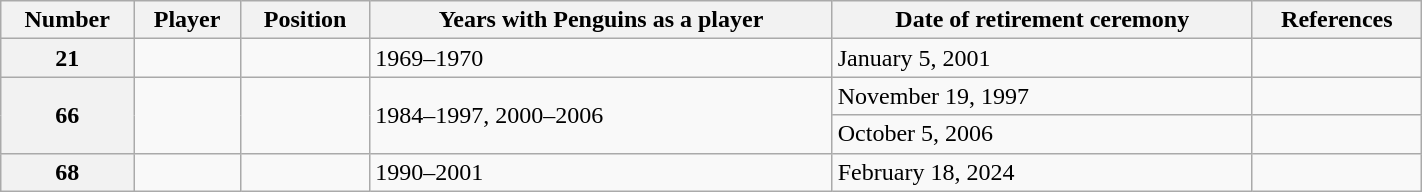<table class="wikitable sortable" width="75%">
<tr>
<th scope="col">Number</th>
<th scope="col">Player</th>
<th scope="col">Position</th>
<th scope="col">Years with Penguins as a player</th>
<th scope="col">Date of retirement ceremony</th>
<th scope="col" class="unsortable">References</th>
</tr>
<tr>
<th scope="row">21</th>
<td></td>
<td></td>
<td>1969–1970</td>
<td>January 5, 2001</td>
<td></td>
</tr>
<tr>
<th scope="row" rowspan="2">66</th>
<td rowspan="2"></td>
<td rowspan="2"></td>
<td rowspan="2">1984–1997, 2000–2006</td>
<td>November 19, 1997</td>
<td></td>
</tr>
<tr>
<td>October 5, 2006</td>
<td></td>
</tr>
<tr>
<th scope="row">68</th>
<td></td>
<td></td>
<td>1990–2001</td>
<td>February 18, 2024</td>
<td></td>
</tr>
</table>
